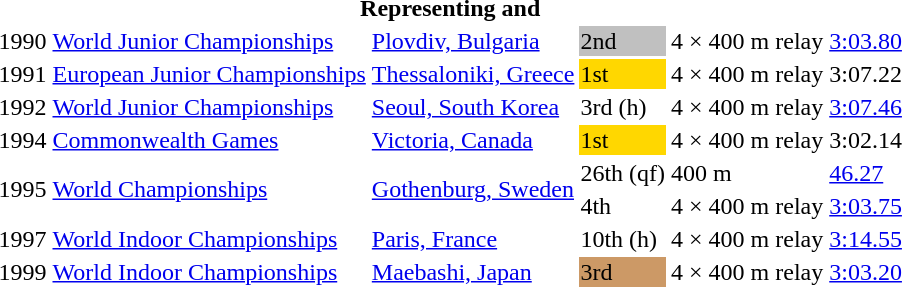<table>
<tr>
<th colspan="6">Representing  and </th>
</tr>
<tr>
<td>1990</td>
<td><a href='#'>World Junior Championships</a></td>
<td><a href='#'>Plovdiv, Bulgaria</a></td>
<td bgcolor=silver>2nd</td>
<td>4 × 400 m relay</td>
<td><a href='#'>3:03.80</a></td>
</tr>
<tr>
<td>1991</td>
<td><a href='#'>European Junior Championships</a></td>
<td><a href='#'>Thessaloniki, Greece</a></td>
<td bgcolor=gold>1st</td>
<td>4 × 400 m relay</td>
<td>3:07.22</td>
</tr>
<tr>
<td>1992</td>
<td><a href='#'>World Junior Championships</a></td>
<td><a href='#'>Seoul, South Korea</a></td>
<td>3rd (h)</td>
<td>4 × 400 m relay</td>
<td><a href='#'>3:07.46</a></td>
</tr>
<tr>
<td>1994</td>
<td><a href='#'>Commonwealth Games</a></td>
<td><a href='#'>Victoria, Canada</a></td>
<td bgcolor=gold>1st</td>
<td>4 × 400 m relay</td>
<td>3:02.14</td>
</tr>
<tr>
<td rowspan=2>1995</td>
<td rowspan=2><a href='#'>World Championships</a></td>
<td rowspan=2><a href='#'>Gothenburg, Sweden</a></td>
<td>26th (qf)</td>
<td>400 m</td>
<td><a href='#'>46.27</a></td>
</tr>
<tr>
<td>4th</td>
<td>4 × 400 m relay</td>
<td><a href='#'>3:03.75</a></td>
</tr>
<tr>
<td>1997</td>
<td><a href='#'>World Indoor Championships</a></td>
<td><a href='#'>Paris, France</a></td>
<td>10th (h)</td>
<td>4 × 400 m relay</td>
<td><a href='#'>3:14.55</a></td>
</tr>
<tr>
<td>1999</td>
<td><a href='#'>World Indoor Championships</a></td>
<td><a href='#'>Maebashi, Japan</a></td>
<td bgcolor=cc9966>3rd</td>
<td>4 × 400 m relay</td>
<td><a href='#'>3:03.20</a></td>
</tr>
</table>
